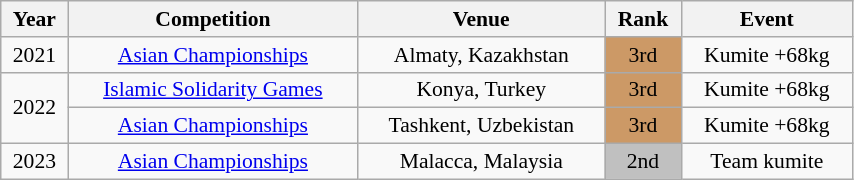<table class="wikitable sortable" width=45% style="font-size:90%; text-align:center;">
<tr>
<th>Year</th>
<th>Competition</th>
<th>Venue</th>
<th>Rank</th>
<th>Event</th>
</tr>
<tr>
<td>2021</td>
<td><a href='#'>Asian Championships</a></td>
<td>Almaty, Kazakhstan</td>
<td bgcolor="cc9966">3rd</td>
<td>Kumite +68kg</td>
</tr>
<tr>
<td rowspan=2>2022</td>
<td><a href='#'>Islamic Solidarity Games</a></td>
<td>Konya, Turkey</td>
<td bgcolor="cc9966">3rd</td>
<td>Kumite +68kg</td>
</tr>
<tr>
<td><a href='#'>Asian Championships</a></td>
<td>Tashkent, Uzbekistan</td>
<td bgcolor="cc9966">3rd</td>
<td>Kumite +68kg</td>
</tr>
<tr>
<td>2023</td>
<td><a href='#'>Asian Championships</a></td>
<td>Malacca, Malaysia</td>
<td bgcolor="silver">2nd</td>
<td>Team kumite</td>
</tr>
</table>
